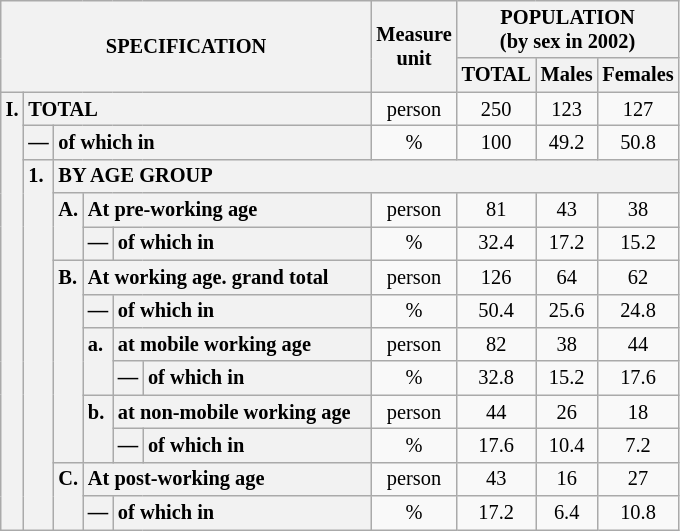<table class="wikitable" style="font-size:85%; text-align:center">
<tr>
<th rowspan="2" colspan="6">SPECIFICATION</th>
<th rowspan="2">Measure<br> unit</th>
<th colspan="3" rowspan="1">POPULATION<br> (by sex in 2002)</th>
</tr>
<tr>
<th>TOTAL</th>
<th>Males</th>
<th>Females</th>
</tr>
<tr>
<th style="text-align:left" valign="top" rowspan="13">I.</th>
<th style="text-align:left" colspan="5">TOTAL</th>
<td>person</td>
<td>250</td>
<td>123</td>
<td>127</td>
</tr>
<tr>
<th style="text-align:left" valign="top">—</th>
<th style="text-align:left" colspan="4">of which in</th>
<td>%</td>
<td>100</td>
<td>49.2</td>
<td>50.8</td>
</tr>
<tr>
<th style="text-align:left" valign="top" rowspan="11">1.</th>
<th style="text-align:left" colspan="19">BY AGE GROUP</th>
</tr>
<tr>
<th style="text-align:left" valign="top" rowspan="2">A.</th>
<th style="text-align:left" colspan="3">At pre-working age</th>
<td>person</td>
<td>81</td>
<td>43</td>
<td>38</td>
</tr>
<tr>
<th style="text-align:left" valign="top">—</th>
<th style="text-align:left" valign="top" colspan="2">of which in</th>
<td>%</td>
<td>32.4</td>
<td>17.2</td>
<td>15.2</td>
</tr>
<tr>
<th style="text-align:left" valign="top" rowspan="6">B.</th>
<th style="text-align:left" colspan="3">At working age. grand total</th>
<td>person</td>
<td>126</td>
<td>64</td>
<td>62</td>
</tr>
<tr>
<th style="text-align:left" valign="top">—</th>
<th style="text-align:left" valign="top" colspan="2">of which in</th>
<td>%</td>
<td>50.4</td>
<td>25.6</td>
<td>24.8</td>
</tr>
<tr>
<th style="text-align:left" valign="top" rowspan="2">a.</th>
<th style="text-align:left" colspan="2">at mobile working age</th>
<td>person</td>
<td>82</td>
<td>38</td>
<td>44</td>
</tr>
<tr>
<th style="text-align:left" valign="top">—</th>
<th style="text-align:left" valign="top" colspan="1">of which in                        </th>
<td>%</td>
<td>32.8</td>
<td>15.2</td>
<td>17.6</td>
</tr>
<tr>
<th style="text-align:left" valign="top" rowspan="2">b.</th>
<th style="text-align:left" colspan="2">at non-mobile working age</th>
<td>person</td>
<td>44</td>
<td>26</td>
<td>18</td>
</tr>
<tr>
<th style="text-align:left" valign="top">—</th>
<th style="text-align:left" valign="top" colspan="1">of which in                        </th>
<td>%</td>
<td>17.6</td>
<td>10.4</td>
<td>7.2</td>
</tr>
<tr>
<th style="text-align:left" valign="top" rowspan="2">C.</th>
<th style="text-align:left" colspan="3">At post-working age</th>
<td>person</td>
<td>43</td>
<td>16</td>
<td>27</td>
</tr>
<tr>
<th style="text-align:left" valign="top">—</th>
<th style="text-align:left" valign="top" colspan="2">of which in</th>
<td>%</td>
<td>17.2</td>
<td>6.4</td>
<td>10.8</td>
</tr>
</table>
